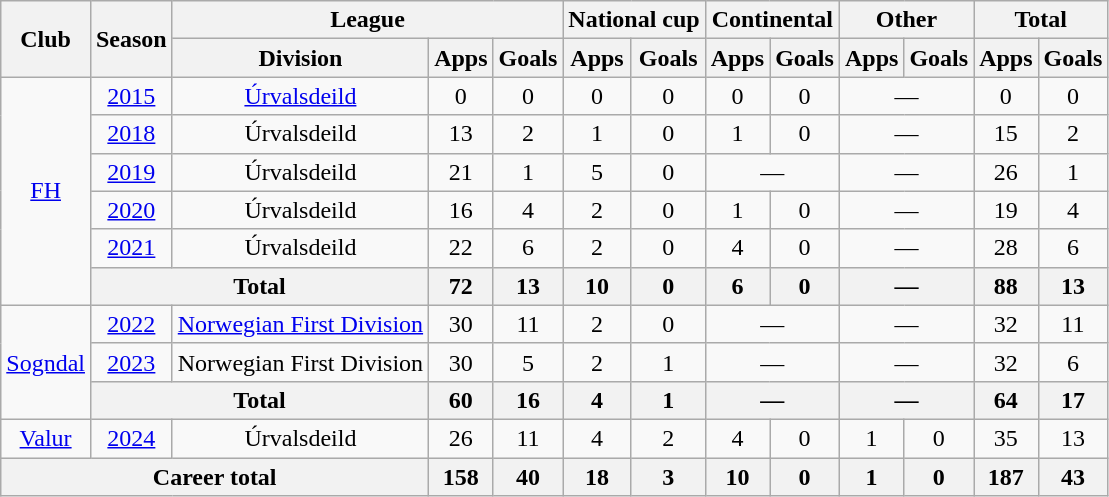<table class="wikitable" style="text-align: center;">
<tr>
<th rowspan="2">Club</th>
<th rowspan="2">Season</th>
<th colspan="3">League</th>
<th colspan="2">National cup</th>
<th colspan="2">Continental</th>
<th colspan="2">Other</th>
<th colspan="2">Total</th>
</tr>
<tr>
<th>Division</th>
<th>Apps</th>
<th>Goals</th>
<th>Apps</th>
<th>Goals</th>
<th>Apps</th>
<th>Goals</th>
<th>Apps</th>
<th>Goals</th>
<th>Apps</th>
<th>Goals</th>
</tr>
<tr>
<td rowspan="6"><a href='#'>FH</a></td>
<td><a href='#'>2015</a></td>
<td><a href='#'>Úrvalsdeild</a></td>
<td>0</td>
<td>0</td>
<td>0</td>
<td>0</td>
<td>0</td>
<td>0</td>
<td colspan="2">—</td>
<td>0</td>
<td>0</td>
</tr>
<tr>
<td><a href='#'>2018</a></td>
<td>Úrvalsdeild</td>
<td>13</td>
<td>2</td>
<td>1</td>
<td>0</td>
<td>1</td>
<td>0</td>
<td colspan="2">—</td>
<td>15</td>
<td>2</td>
</tr>
<tr>
<td><a href='#'>2019</a></td>
<td>Úrvalsdeild</td>
<td>21</td>
<td>1</td>
<td>5</td>
<td>0</td>
<td colspan="2">—</td>
<td colspan="2">—</td>
<td>26</td>
<td>1</td>
</tr>
<tr>
<td><a href='#'>2020</a></td>
<td>Úrvalsdeild</td>
<td>16</td>
<td>4</td>
<td>2</td>
<td>0</td>
<td>1</td>
<td>0</td>
<td colspan="2">—</td>
<td>19</td>
<td>4</td>
</tr>
<tr>
<td><a href='#'>2021</a></td>
<td>Úrvalsdeild</td>
<td>22</td>
<td>6</td>
<td>2</td>
<td>0</td>
<td>4</td>
<td>0</td>
<td colspan="2">—</td>
<td>28</td>
<td>6</td>
</tr>
<tr>
<th colspan="2">Total</th>
<th>72</th>
<th>13</th>
<th>10</th>
<th>0</th>
<th>6</th>
<th>0</th>
<th colspan="2">—</th>
<th>88</th>
<th>13</th>
</tr>
<tr>
<td rowspan="3"><a href='#'>Sogndal</a></td>
<td><a href='#'>2022</a></td>
<td><a href='#'>Norwegian First Division</a></td>
<td>30</td>
<td>11</td>
<td>2</td>
<td>0</td>
<td colspan="2">—</td>
<td colspan="2">—</td>
<td>32</td>
<td>11</td>
</tr>
<tr>
<td><a href='#'>2023</a></td>
<td>Norwegian First Division</td>
<td>30</td>
<td>5</td>
<td>2</td>
<td>1</td>
<td colspan="2">—</td>
<td colspan="2">—</td>
<td>32</td>
<td>6</td>
</tr>
<tr>
<th colspan="2">Total</th>
<th>60</th>
<th>16</th>
<th>4</th>
<th>1</th>
<th colspan="2">—</th>
<th colspan="2">—</th>
<th>64</th>
<th>17</th>
</tr>
<tr>
<td><a href='#'>Valur</a></td>
<td><a href='#'>2024</a></td>
<td>Úrvalsdeild</td>
<td>26</td>
<td>11</td>
<td>4</td>
<td>2</td>
<td>4</td>
<td>0</td>
<td>1</td>
<td>0</td>
<td>35</td>
<td>13</td>
</tr>
<tr>
<th colspan="3">Career total</th>
<th>158</th>
<th>40</th>
<th>18</th>
<th>3</th>
<th>10</th>
<th>0</th>
<th>1</th>
<th>0</th>
<th>187</th>
<th>43</th>
</tr>
</table>
